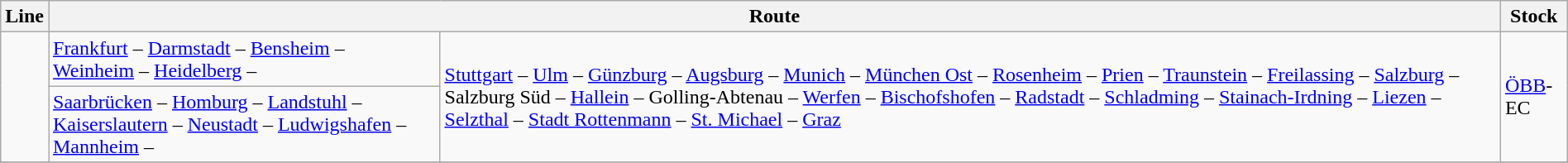<table class="wikitable" width="100%">
<tr>
<th>Line</th>
<th colspan="2">Route</th>
<th>Stock</th>
</tr>
<tr>
<td rowspan="2"></td>
<td><a href='#'>Frankfurt</a> – <a href='#'>Darmstadt</a> – <a href='#'>Bensheim</a> – <a href='#'>Weinheim</a> – <a href='#'>Heidelberg</a> –</td>
<td rowspan="2"><a href='#'>Stuttgart</a> – <a href='#'>Ulm</a> – <a href='#'>Günzburg</a> – <a href='#'>Augsburg</a> – <a href='#'>Munich</a> –  <a href='#'>München Ost</a> – <a href='#'>Rosenheim</a> – <a href='#'>Prien</a> – <a href='#'>Traunstein</a> – <a href='#'>Freilassing</a> – <a href='#'>Salzburg</a> – Salzburg Süd – <a href='#'>Hallein</a> – Golling-Abtenau – <a href='#'>Werfen</a> – <a href='#'>Bischofshofen</a> – <a href='#'>Radstadt</a> – <a href='#'>Schladming</a> – <a href='#'>Stainach-Irdning</a> – <a href='#'>Liezen</a> – <a href='#'>Selzthal</a> – <a href='#'>Stadt Rottenmann</a> – <a href='#'>St. Michael</a> – <a href='#'>Graz</a></td>
<td rowspan="2"><a href='#'>ÖBB</a>-EC</td>
</tr>
<tr>
<td><a href='#'>Saarbrücken</a> – <a href='#'>Homburg</a> – <a href='#'>Landstuhl</a> – <a href='#'>Kaiserslautern</a> – <a href='#'>Neustadt</a> – <a href='#'>Ludwigshafen</a> – <a href='#'>Mannheim</a> –</td>
</tr>
<tr>
</tr>
</table>
